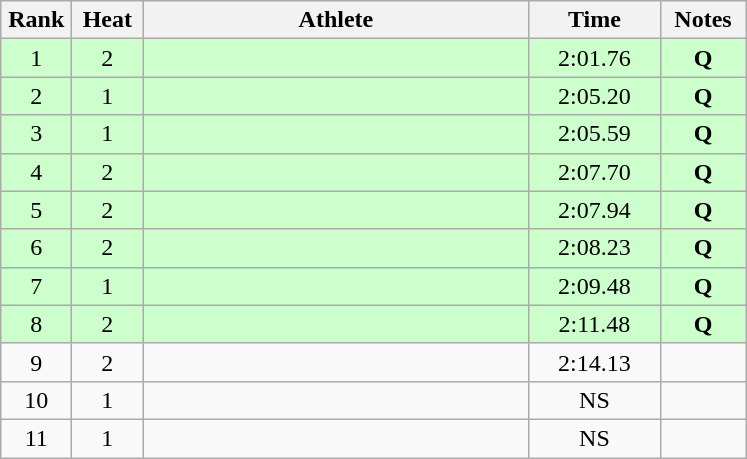<table class="wikitable" style="text-align:center">
<tr>
<th width=40>Rank</th>
<th width=40>Heat</th>
<th width=250>Athlete</th>
<th width=80>Time</th>
<th width=50>Notes</th>
</tr>
<tr bgcolor=ccffcc>
<td>1</td>
<td>2</td>
<td align=left></td>
<td>2:01.76</td>
<td><strong>Q</strong></td>
</tr>
<tr bgcolor=ccffcc>
<td>2</td>
<td>1</td>
<td align=left></td>
<td>2:05.20</td>
<td><strong>Q</strong></td>
</tr>
<tr bgcolor=ccffcc>
<td>3</td>
<td>1</td>
<td align=left></td>
<td>2:05.59</td>
<td><strong>Q</strong></td>
</tr>
<tr bgcolor=ccffcc>
<td>4</td>
<td>2</td>
<td align=left></td>
<td>2:07.70</td>
<td><strong>Q</strong></td>
</tr>
<tr bgcolor=ccffcc>
<td>5</td>
<td>2</td>
<td align=left></td>
<td>2:07.94</td>
<td><strong>Q</strong></td>
</tr>
<tr bgcolor=ccffcc>
<td>6</td>
<td>2</td>
<td align=left></td>
<td>2:08.23</td>
<td><strong>Q</strong></td>
</tr>
<tr bgcolor=ccffcc>
<td>7</td>
<td>1</td>
<td align=left></td>
<td>2:09.48</td>
<td><strong>Q</strong></td>
</tr>
<tr bgcolor=ccffcc>
<td>8</td>
<td>2</td>
<td align=left></td>
<td>2:11.48</td>
<td><strong>Q</strong></td>
</tr>
<tr>
<td>9</td>
<td>2</td>
<td align=left></td>
<td>2:14.13</td>
<td></td>
</tr>
<tr>
<td>10</td>
<td>1</td>
<td align=left></td>
<td>NS</td>
<td></td>
</tr>
<tr>
<td>11</td>
<td>1</td>
<td align=left></td>
<td>NS</td>
<td></td>
</tr>
</table>
